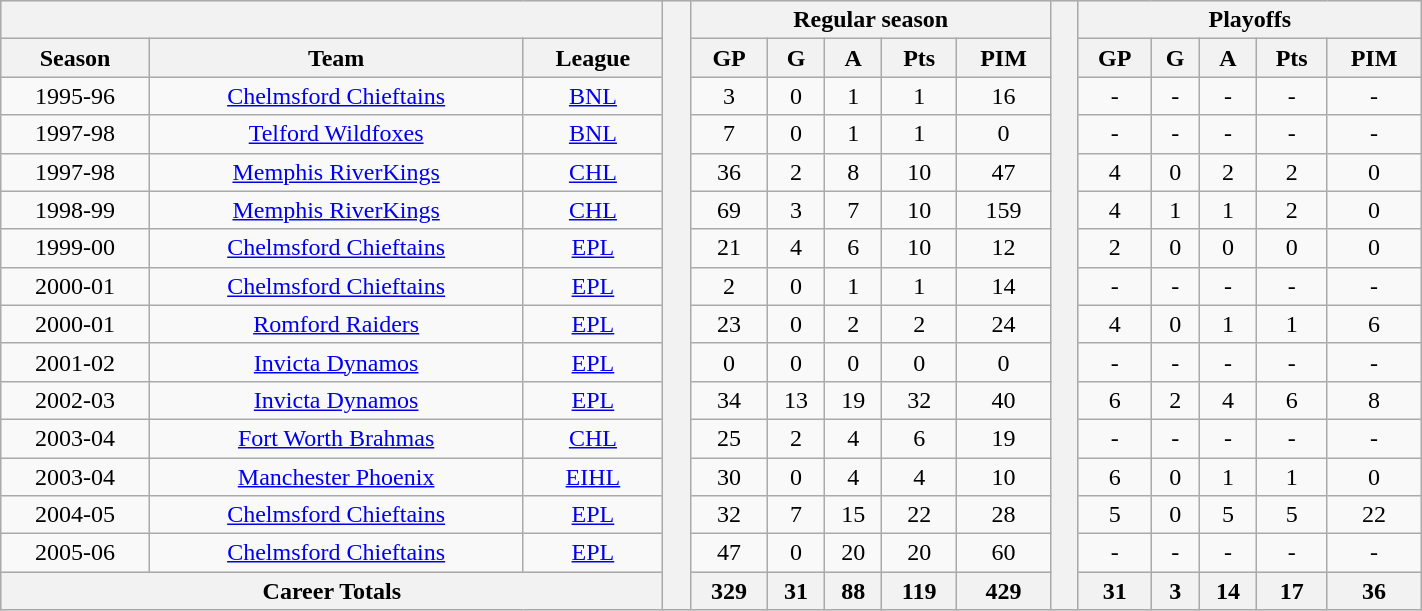<table class="wikitable"| BORDER="0" CELLPADDING="1" CELLSPACING="0" width="75%" style="text-align:center">
<tr bgcolor="#e0e0e0">
<th colspan="3" bgcolor="#ffffff"> </th>
<th rowspan="99" bgcolor="#ffffff"> </th>
<th colspan="5">Regular season</th>
<th rowspan="99" bgcolor="#ffffff"> </th>
<th colspan="5">Playoffs</th>
</tr>
<tr bgcolor="#e0e0e0">
<th>Season</th>
<th>Team</th>
<th>League</th>
<th>GP</th>
<th>G</th>
<th>A</th>
<th>Pts</th>
<th>PIM</th>
<th>GP</th>
<th>G</th>
<th>A</th>
<th>Pts</th>
<th>PIM</th>
</tr>
<tr ALIGN="center">
<td>1995-96</td>
<td><a href='#'>Chelmsford Chieftains</a></td>
<td><a href='#'>BNL</a></td>
<td>3</td>
<td>0</td>
<td>1</td>
<td>1</td>
<td>16</td>
<td>-</td>
<td>-</td>
<td>-</td>
<td>-</td>
<td>-</td>
</tr>
<tr ALIGN="center">
<td>1997-98</td>
<td><a href='#'>Telford Wildfoxes</a></td>
<td><a href='#'>BNL</a></td>
<td>7</td>
<td>0</td>
<td>1</td>
<td>1</td>
<td>0</td>
<td>-</td>
<td>-</td>
<td>-</td>
<td>-</td>
<td>-</td>
</tr>
<tr ALIGN="center">
<td>1997-98</td>
<td><a href='#'>Memphis RiverKings</a></td>
<td><a href='#'>CHL</a></td>
<td>36</td>
<td>2</td>
<td>8</td>
<td>10</td>
<td>47</td>
<td>4</td>
<td>0</td>
<td>2</td>
<td>2</td>
<td>0</td>
</tr>
<tr ALIGN="center">
<td>1998-99</td>
<td><a href='#'>Memphis RiverKings</a></td>
<td><a href='#'>CHL</a></td>
<td>69</td>
<td>3</td>
<td>7</td>
<td>10</td>
<td>159</td>
<td>4</td>
<td>1</td>
<td>1</td>
<td>2</td>
<td>0</td>
</tr>
<tr ALIGN="center">
<td>1999-00</td>
<td><a href='#'>Chelmsford Chieftains</a></td>
<td><a href='#'>EPL</a></td>
<td>21</td>
<td>4</td>
<td>6</td>
<td>10</td>
<td>12</td>
<td>2</td>
<td>0</td>
<td>0</td>
<td>0</td>
<td>0</td>
</tr>
<tr ALIGN="center">
<td>2000-01</td>
<td><a href='#'>Chelmsford Chieftains</a></td>
<td><a href='#'>EPL</a></td>
<td>2</td>
<td>0</td>
<td>1</td>
<td>1</td>
<td>14</td>
<td>-</td>
<td>-</td>
<td>-</td>
<td>-</td>
<td>-</td>
</tr>
<tr ALIGN="center">
<td>2000-01</td>
<td><a href='#'>Romford Raiders</a></td>
<td><a href='#'>EPL</a></td>
<td>23</td>
<td>0</td>
<td>2</td>
<td>2</td>
<td>24</td>
<td>4</td>
<td>0</td>
<td>1</td>
<td>1</td>
<td>6</td>
</tr>
<tr ALIGN="center">
<td>2001-02</td>
<td><a href='#'>Invicta Dynamos</a></td>
<td><a href='#'>EPL</a></td>
<td>0</td>
<td>0</td>
<td>0</td>
<td>0</td>
<td>0</td>
<td>-</td>
<td>-</td>
<td>-</td>
<td>-</td>
<td>-</td>
</tr>
<tr ALIGN="center">
<td>2002-03</td>
<td><a href='#'>Invicta Dynamos</a></td>
<td><a href='#'>EPL</a></td>
<td>34</td>
<td>13</td>
<td>19</td>
<td>32</td>
<td>40</td>
<td>6</td>
<td>2</td>
<td>4</td>
<td>6</td>
<td>8</td>
</tr>
<tr ALIGN="center">
<td>2003-04</td>
<td><a href='#'>Fort Worth Brahmas</a></td>
<td><a href='#'>CHL</a></td>
<td>25</td>
<td>2</td>
<td>4</td>
<td>6</td>
<td>19</td>
<td>-</td>
<td>-</td>
<td>-</td>
<td>-</td>
<td>-</td>
</tr>
<tr ALIGN="center">
<td>2003-04</td>
<td><a href='#'>Manchester Phoenix</a></td>
<td><a href='#'>EIHL</a></td>
<td>30</td>
<td>0</td>
<td>4</td>
<td>4</td>
<td>10</td>
<td>6</td>
<td>0</td>
<td>1</td>
<td>1</td>
<td>0</td>
</tr>
<tr ALIGN="center">
<td>2004-05</td>
<td><a href='#'>Chelmsford Chieftains</a></td>
<td><a href='#'>EPL</a></td>
<td>32</td>
<td>7</td>
<td>15</td>
<td>22</td>
<td>28</td>
<td>5</td>
<td>0</td>
<td>5</td>
<td>5</td>
<td>22</td>
</tr>
<tr ALIGN="center">
<td>2005-06</td>
<td><a href='#'>Chelmsford Chieftains</a></td>
<td><a href='#'>EPL</a></td>
<td>47</td>
<td>0</td>
<td>20</td>
<td>20</td>
<td>60</td>
<td>-</td>
<td>-</td>
<td>-</td>
<td>-</td>
<td>-</td>
</tr>
<tr bgcolor="#e0e0e0">
<th colspan="3">Career Totals</th>
<th>329</th>
<th>31</th>
<th>88</th>
<th>119</th>
<th>429</th>
<th>31</th>
<th>3</th>
<th>14</th>
<th>17</th>
<th>36</th>
</tr>
</table>
